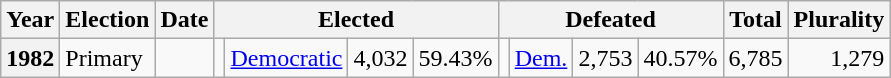<table class="wikitable">
<tr>
<th>Year</th>
<th>Election</th>
<th>Date</th>
<th colspan="4">Elected</th>
<th colspan="4">Defeated</th>
<th>Total</th>
<th>Plurality</th>
</tr>
<tr>
<th valign="top">1982</th>
<td valign="top">Primary</td>
<td valign="top"></td>
<td valign="top"></td>
<td valign="top" ><a href='#'>Democratic</a></td>
<td align="right" valign="top">4,032</td>
<td align="right" valign="top">59.43%</td>
<td valign="top"></td>
<td valign="top" ><a href='#'>Dem.</a></td>
<td align="right" valign="top">2,753</td>
<td align="right" valign="top">40.57%</td>
<td align="right" valign="top">6,785</td>
<td align="right" valign="top">1,279</td>
</tr>
</table>
